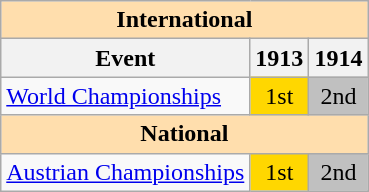<table class="wikitable" style="text-align:center">
<tr>
<th style="background-color: #ffdead; " colspan=3 align=center>International</th>
</tr>
<tr>
<th>Event</th>
<th>1913</th>
<th>1914</th>
</tr>
<tr>
<td align=left><a href='#'>World Championships</a></td>
<td bgcolor=gold>1st</td>
<td bgcolor=silver>2nd</td>
</tr>
<tr>
<th style="background-color: #ffdead; " colspan=3 align=center>National</th>
</tr>
<tr>
<td align=left><a href='#'>Austrian Championships</a></td>
<td bgcolor=gold>1st</td>
<td bgcolor=silver>2nd</td>
</tr>
</table>
